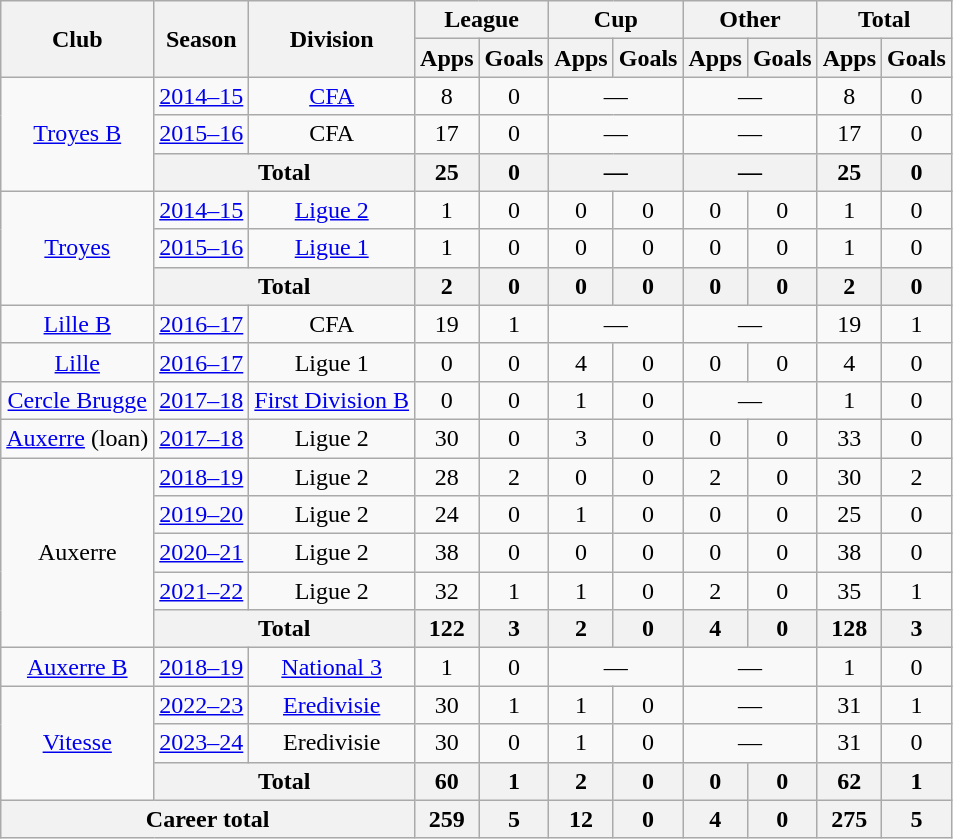<table class="wikitable" style="text-align: center">
<tr>
<th rowspan="2">Club</th>
<th rowspan="2">Season</th>
<th rowspan="2">Division</th>
<th colspan="2">League</th>
<th colspan="2">Cup</th>
<th colspan="2">Other</th>
<th colspan="2">Total</th>
</tr>
<tr>
<th>Apps</th>
<th>Goals</th>
<th>Apps</th>
<th>Goals</th>
<th>Apps</th>
<th>Goals</th>
<th>Apps</th>
<th>Goals</th>
</tr>
<tr>
<td rowspan="3"><a href='#'>Troyes B</a></td>
<td><a href='#'>2014–15</a></td>
<td><a href='#'>CFA</a></td>
<td>8</td>
<td>0</td>
<td colspan="2">—</td>
<td colspan="2">—</td>
<td>8</td>
<td>0</td>
</tr>
<tr>
<td><a href='#'>2015–16</a></td>
<td>CFA</td>
<td>17</td>
<td>0</td>
<td colspan="2">—</td>
<td colspan="2">—</td>
<td>17</td>
<td>0</td>
</tr>
<tr>
<th colspan="2">Total</th>
<th>25</th>
<th>0</th>
<th colspan="2">—</th>
<th colspan="2">—</th>
<th>25</th>
<th>0</th>
</tr>
<tr>
<td rowspan="3"><a href='#'>Troyes</a></td>
<td><a href='#'>2014–15</a></td>
<td><a href='#'>Ligue 2</a></td>
<td>1</td>
<td>0</td>
<td>0</td>
<td>0</td>
<td>0</td>
<td>0</td>
<td>1</td>
<td>0</td>
</tr>
<tr>
<td><a href='#'>2015–16</a></td>
<td><a href='#'>Ligue 1</a></td>
<td>1</td>
<td>0</td>
<td>0</td>
<td>0</td>
<td>0</td>
<td>0</td>
<td>1</td>
<td>0</td>
</tr>
<tr>
<th colspan="2">Total</th>
<th>2</th>
<th>0</th>
<th>0</th>
<th>0</th>
<th>0</th>
<th>0</th>
<th>2</th>
<th>0</th>
</tr>
<tr>
<td><a href='#'>Lille B</a></td>
<td><a href='#'>2016–17</a></td>
<td>CFA</td>
<td>19</td>
<td>1</td>
<td colspan="2">—</td>
<td colspan="2">—</td>
<td>19</td>
<td>1</td>
</tr>
<tr>
<td><a href='#'>Lille</a></td>
<td><a href='#'>2016–17</a></td>
<td>Ligue 1</td>
<td>0</td>
<td>0</td>
<td>4</td>
<td>0</td>
<td>0</td>
<td>0</td>
<td>4</td>
<td>0</td>
</tr>
<tr>
<td><a href='#'>Cercle Brugge</a></td>
<td><a href='#'>2017–18</a></td>
<td><a href='#'>First Division B</a></td>
<td>0</td>
<td>0</td>
<td>1</td>
<td>0</td>
<td colspan="2">—</td>
<td>1</td>
<td>0</td>
</tr>
<tr>
<td><a href='#'>Auxerre</a> (loan)</td>
<td><a href='#'>2017–18</a></td>
<td>Ligue 2</td>
<td>30</td>
<td>0</td>
<td>3</td>
<td>0</td>
<td>0</td>
<td>0</td>
<td>33</td>
<td>0</td>
</tr>
<tr>
<td rowspan="5">Auxerre</td>
<td><a href='#'>2018–19</a></td>
<td>Ligue 2</td>
<td>28</td>
<td>2</td>
<td>0</td>
<td>0</td>
<td>2</td>
<td>0</td>
<td>30</td>
<td>2</td>
</tr>
<tr>
<td><a href='#'>2019–20</a></td>
<td>Ligue 2</td>
<td>24</td>
<td>0</td>
<td>1</td>
<td>0</td>
<td>0</td>
<td>0</td>
<td>25</td>
<td>0</td>
</tr>
<tr>
<td><a href='#'>2020–21</a></td>
<td>Ligue 2</td>
<td>38</td>
<td>0</td>
<td>0</td>
<td>0</td>
<td>0</td>
<td>0</td>
<td>38</td>
<td>0</td>
</tr>
<tr>
<td><a href='#'>2021–22</a></td>
<td>Ligue 2</td>
<td>32</td>
<td>1</td>
<td>1</td>
<td>0</td>
<td>2</td>
<td>0</td>
<td>35</td>
<td>1</td>
</tr>
<tr>
<th colspan="2">Total</th>
<th>122</th>
<th>3</th>
<th>2</th>
<th>0</th>
<th>4</th>
<th>0</th>
<th>128</th>
<th>3</th>
</tr>
<tr>
<td><a href='#'>Auxerre B</a></td>
<td><a href='#'>2018–19</a></td>
<td><a href='#'>National 3</a></td>
<td>1</td>
<td>0</td>
<td colspan="2">—</td>
<td colspan="2">—</td>
<td>1</td>
<td>0</td>
</tr>
<tr>
<td rowspan="3"><a href='#'>Vitesse</a></td>
<td><a href='#'>2022–23</a></td>
<td><a href='#'>Eredivisie</a></td>
<td>30</td>
<td>1</td>
<td>1</td>
<td>0</td>
<td colspan="2">—</td>
<td>31</td>
<td>1</td>
</tr>
<tr>
<td><a href='#'>2023–24</a></td>
<td>Eredivisie</td>
<td>30</td>
<td>0</td>
<td>1</td>
<td>0</td>
<td colspan="2">—</td>
<td>31</td>
<td>0</td>
</tr>
<tr>
<th colspan="2">Total</th>
<th>60</th>
<th>1</th>
<th>2</th>
<th>0</th>
<th>0</th>
<th>0</th>
<th>62</th>
<th>1</th>
</tr>
<tr>
<th colspan="3">Career total</th>
<th>259</th>
<th>5</th>
<th>12</th>
<th>0</th>
<th>4</th>
<th>0</th>
<th>275</th>
<th>5</th>
</tr>
</table>
